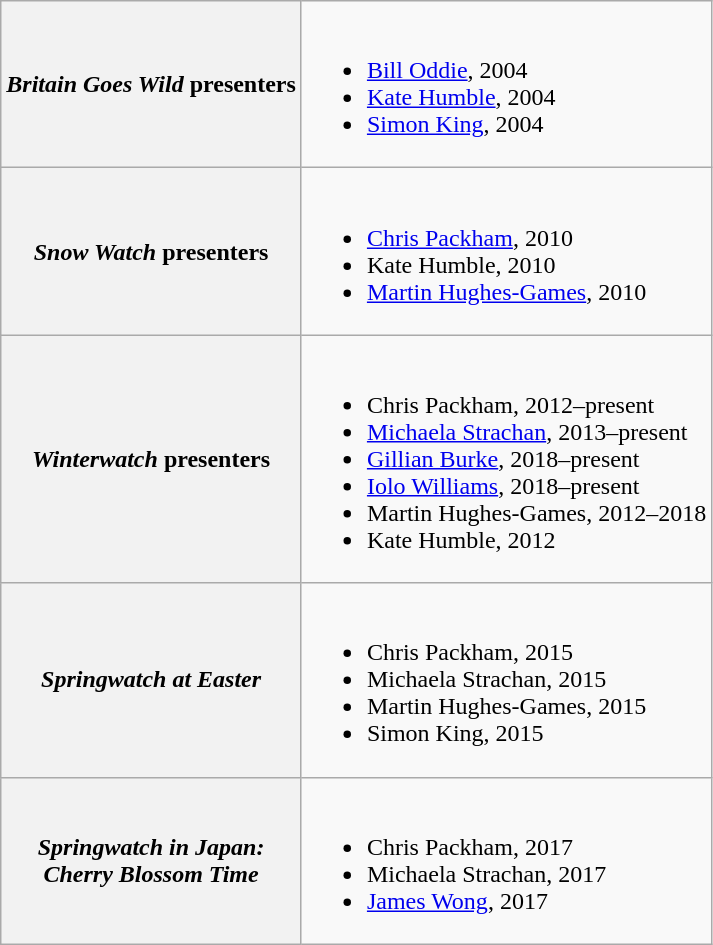<table class="wikitable">
<tr>
<th><em>Britain Goes Wild</em> presenters</th>
<td><br><ul><li><a href='#'>Bill Oddie</a>, 2004</li><li><a href='#'>Kate Humble</a>, 2004</li><li><a href='#'>Simon King</a>, 2004</li></ul></td>
</tr>
<tr>
<th><em>Snow Watch</em> presenters</th>
<td><br><ul><li><a href='#'>Chris Packham</a>, 2010</li><li>Kate Humble, 2010</li><li><a href='#'>Martin Hughes-Games</a>, 2010</li></ul></td>
</tr>
<tr>
<th><em>Winterwatch</em> presenters</th>
<td><br><ul><li>Chris Packham, 2012–present</li><li><a href='#'>Michaela Strachan</a>, 2013–present</li><li><a href='#'>Gillian Burke</a>, 2018–present</li><li><a href='#'>Iolo Williams</a>, 2018–present</li><li>Martin Hughes-Games, 2012–2018</li><li>Kate Humble, 2012</li></ul></td>
</tr>
<tr>
<th><em>Springwatch at Easter</em></th>
<td><br><ul><li>Chris Packham, 2015</li><li>Michaela Strachan, 2015</li><li>Martin Hughes-Games, 2015</li><li>Simon King, 2015</li></ul></td>
</tr>
<tr>
<th><strong><em>Springwatch in Japan:</em></strong><br><strong><em>Cherry Blossom Time</em></strong></th>
<td><br><ul><li>Chris Packham, 2017</li><li>Michaela Strachan, 2017</li><li><a href='#'>James Wong</a>, 2017</li></ul></td>
</tr>
</table>
